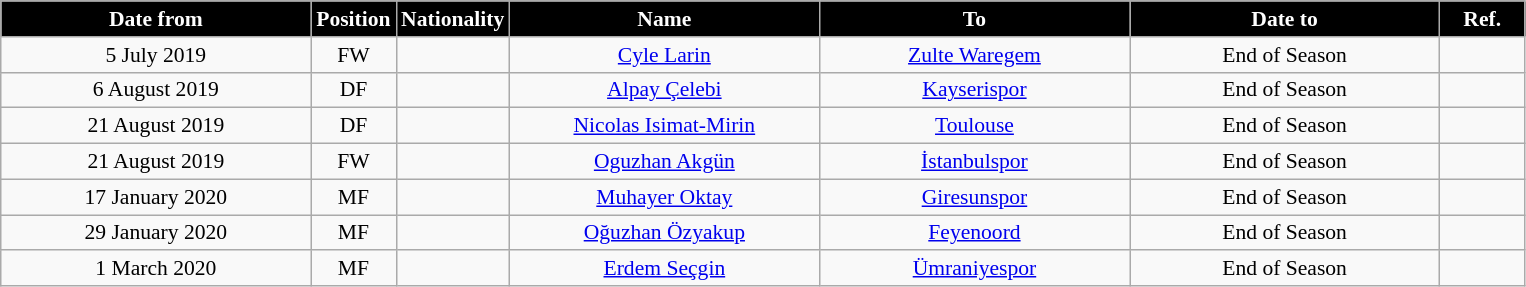<table class="wikitable" style="text-align:center; font-size:90%; ">
<tr>
<th style="background:#000000; color:white; width:200px;">Date from</th>
<th style="background:#000000; color:white; width:50px;">Position</th>
<th style="background:#000000; color:white; width:50px;">Nationality</th>
<th style="background:#000000; color:white; width:200px;">Name</th>
<th style="background:#000000; color:white; width:200px;">To</th>
<th style="background:#000000; color:white; width:200px;">Date to</th>
<th style="background:#000000; color:white; width:50px;">Ref.</th>
</tr>
<tr>
<td>5 July 2019</td>
<td>FW</td>
<td></td>
<td><a href='#'>Cyle Larin</a></td>
<td><a href='#'>Zulte Waregem</a></td>
<td>End of Season</td>
<td></td>
</tr>
<tr>
<td>6 August 2019</td>
<td>DF</td>
<td></td>
<td><a href='#'>Alpay Çelebi</a></td>
<td><a href='#'>Kayserispor</a></td>
<td>End of Season</td>
<td></td>
</tr>
<tr>
<td>21 August 2019</td>
<td>DF</td>
<td></td>
<td><a href='#'>Nicolas Isimat-Mirin</a></td>
<td><a href='#'>Toulouse</a></td>
<td>End of Season</td>
<td></td>
</tr>
<tr>
<td>21 August 2019</td>
<td>FW</td>
<td></td>
<td><a href='#'>Oguzhan Akgün</a></td>
<td><a href='#'>İstanbulspor</a></td>
<td>End of Season</td>
<td></td>
</tr>
<tr>
<td>17 January 2020</td>
<td>MF</td>
<td></td>
<td><a href='#'>Muhayer Oktay</a></td>
<td><a href='#'>Giresunspor</a></td>
<td>End of Season</td>
<td></td>
</tr>
<tr>
<td>29 January 2020</td>
<td>MF</td>
<td></td>
<td><a href='#'>Oğuzhan Özyakup</a></td>
<td><a href='#'>Feyenoord</a></td>
<td>End of Season</td>
<td></td>
</tr>
<tr>
<td>1 March 2020</td>
<td>MF</td>
<td></td>
<td><a href='#'>Erdem Seçgin</a></td>
<td><a href='#'>Ümraniyespor</a></td>
<td>End of Season</td>
<td></td>
</tr>
</table>
